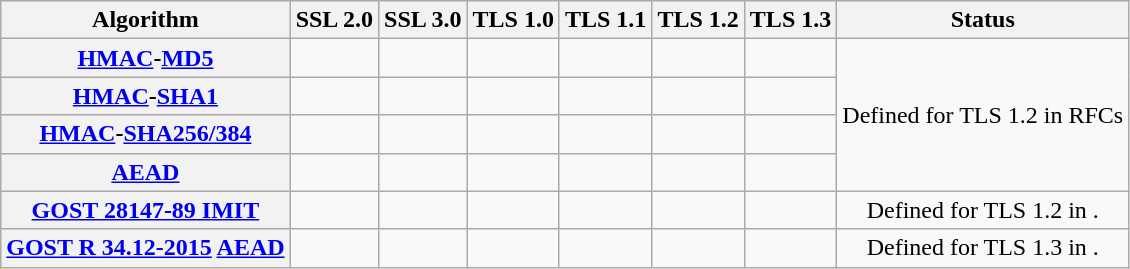<table class="wikitable"style=text-align:center>
<tr>
<th scope=col>Algorithm</th>
<th scope=col>SSL 2.0</th>
<th scope=col>SSL 3.0</th>
<th scope=col>TLS 1.0</th>
<th scope=col>TLS 1.1</th>
<th scope=col>TLS 1.2</th>
<th scope=col>TLS 1.3</th>
<th scope=col>Status</th>
</tr>
<tr>
<th scope=row><a href='#'>HMAC</a>-<a href='#'>MD5</a></th>
<td></td>
<td></td>
<td></td>
<td></td>
<td></td>
<td></td>
<td rowspan=4>Defined for TLS 1.2 in RFCs</td>
</tr>
<tr>
<th scope=row><a href='#'>HMAC</a>-<a href='#'>SHA1</a></th>
<td></td>
<td></td>
<td></td>
<td></td>
<td></td>
<td></td>
</tr>
<tr>
<th scope=row><a href='#'>HMAC</a>-<a href='#'>SHA256/384</a></th>
<td></td>
<td></td>
<td></td>
<td></td>
<td></td>
<td></td>
</tr>
<tr>
<th scope=row><a href='#'>AEAD</a></th>
<td></td>
<td></td>
<td></td>
<td></td>
<td></td>
<td></td>
</tr>
<tr>
<th scope=row><a href='#'>GOST 28147-89 IMIT</a></th>
<td></td>
<td></td>
<td></td>
<td></td>
<td></td>
<td></td>
<td>Defined for TLS 1.2 in .</td>
</tr>
<tr>
<th scope=row><a href='#'>GOST R 34.12-2015</a> <a href='#'>AEAD</a></th>
<td></td>
<td></td>
<td></td>
<td></td>
<td></td>
<td></td>
<td>Defined for TLS 1.3 in .</td>
</tr>
</table>
